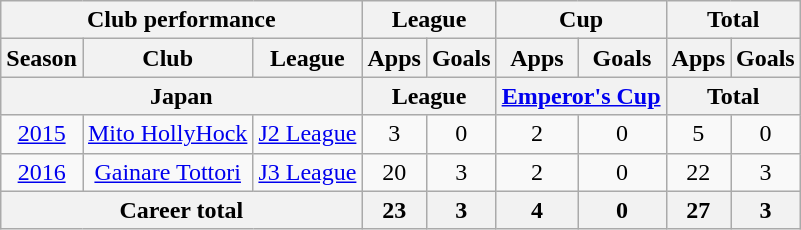<table class="wikitable" style="text-align:center">
<tr>
<th colspan=3>Club performance</th>
<th colspan=2>League</th>
<th colspan=2>Cup</th>
<th colspan=2>Total</th>
</tr>
<tr>
<th>Season</th>
<th>Club</th>
<th>League</th>
<th>Apps</th>
<th>Goals</th>
<th>Apps</th>
<th>Goals</th>
<th>Apps</th>
<th>Goals</th>
</tr>
<tr>
<th colspan=3>Japan</th>
<th colspan=2>League</th>
<th colspan=2><a href='#'>Emperor's Cup</a></th>
<th colspan=2>Total</th>
</tr>
<tr>
<td><a href='#'>2015</a></td>
<td><a href='#'>Mito HollyHock</a></td>
<td><a href='#'>J2 League</a></td>
<td>3</td>
<td>0</td>
<td>2</td>
<td>0</td>
<td>5</td>
<td>0</td>
</tr>
<tr>
<td><a href='#'>2016</a></td>
<td rowspan="1"><a href='#'>Gainare Tottori</a></td>
<td rowspan="1"><a href='#'>J3 League</a></td>
<td>20</td>
<td>3</td>
<td>2</td>
<td>0</td>
<td>22</td>
<td>3</td>
</tr>
<tr>
<th colspan=3>Career total</th>
<th>23</th>
<th>3</th>
<th>4</th>
<th>0</th>
<th>27</th>
<th>3</th>
</tr>
</table>
